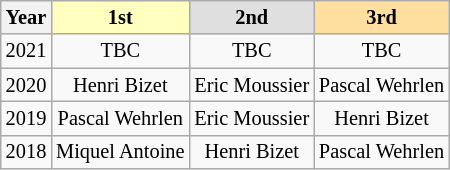<table class="wikitable" style="font-size:85%; text-align:center">
<tr>
<th>Year</th>
<td style="background-color:#ffffbf"> <strong>1st</strong> </td>
<td style="background-color:#dfdfdf"> <strong>2nd</strong> </td>
<td style="background-color:#ffdf9f"> <strong>3rd</strong> </td>
</tr>
<tr>
<td>2021</td>
<td>TBC</td>
<td>TBC</td>
<td>TBC</td>
</tr>
<tr>
<td>2020</td>
<td>Henri Bizet</td>
<td>Eric Moussier</td>
<td>Pascal Wehrlen</td>
</tr>
<tr>
<td>2019</td>
<td>Pascal Wehrlen</td>
<td>Eric Moussier</td>
<td>Henri Bizet</td>
</tr>
<tr>
<td>2018</td>
<td>Miquel Antoine</td>
<td>Henri Bizet</td>
<td>Pascal Wehrlen</td>
</tr>
</table>
